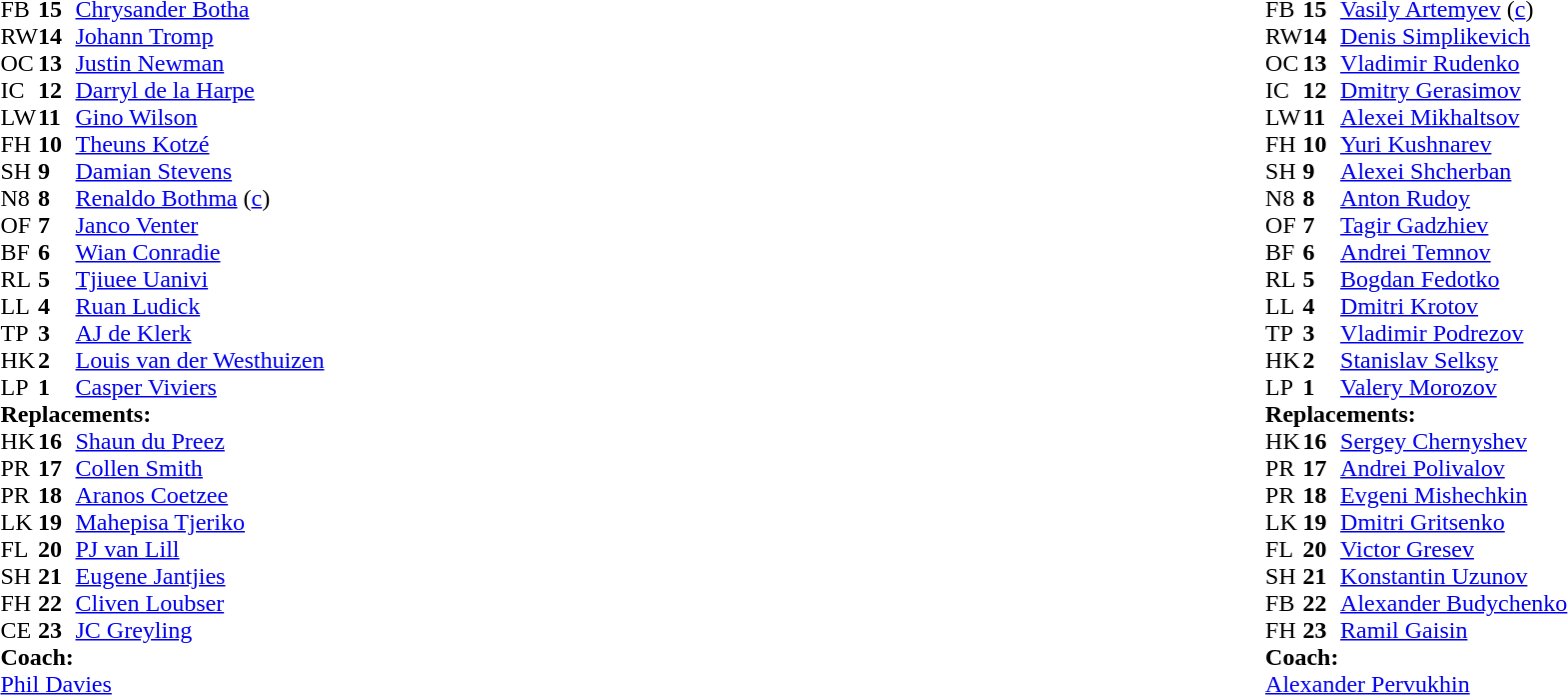<table style="width:100%;">
<tr>
<td style="vertical-align:top; width:50%"><br><table cellspacing="0" cellpadding="0">
<tr>
<th width="25"></th>
<th width="25"></th>
</tr>
<tr>
<td>FB</td>
<td><strong>15</strong></td>
<td><a href='#'>Chrysander Botha</a></td>
</tr>
<tr>
<td>RW</td>
<td><strong>14</strong></td>
<td><a href='#'>Johann Tromp</a></td>
</tr>
<tr>
<td>OC</td>
<td><strong>13</strong></td>
<td><a href='#'>Justin Newman</a></td>
</tr>
<tr>
<td>IC</td>
<td><strong>12</strong></td>
<td><a href='#'>Darryl de la Harpe</a></td>
<td></td>
<td></td>
</tr>
<tr>
<td>LW</td>
<td><strong>11</strong></td>
<td><a href='#'>Gino Wilson</a></td>
</tr>
<tr>
<td>FH</td>
<td><strong>10</strong></td>
<td><a href='#'>Theuns Kotzé</a></td>
<td></td>
<td></td>
</tr>
<tr>
<td>SH</td>
<td><strong>9</strong></td>
<td><a href='#'>Damian Stevens</a></td>
<td></td>
<td></td>
</tr>
<tr>
<td>N8</td>
<td><strong>8</strong></td>
<td><a href='#'>Renaldo Bothma</a> (<a href='#'>c</a>)</td>
</tr>
<tr>
<td>OF</td>
<td><strong>7</strong></td>
<td><a href='#'>Janco Venter</a></td>
<td></td>
<td></td>
<td></td>
<td></td>
</tr>
<tr>
<td>BF</td>
<td><strong>6</strong></td>
<td><a href='#'>Wian Conradie</a></td>
</tr>
<tr>
<td>RL</td>
<td><strong>5</strong></td>
<td><a href='#'>Tjiuee Uanivi</a></td>
<td></td>
<td></td>
</tr>
<tr>
<td>LL</td>
<td><strong>4</strong></td>
<td><a href='#'>Ruan Ludick</a></td>
</tr>
<tr>
<td>TP</td>
<td><strong>3</strong></td>
<td><a href='#'>AJ de Klerk</a></td>
<td></td>
<td></td>
</tr>
<tr>
<td>HK</td>
<td><strong>2</strong></td>
<td><a href='#'>Louis van der Westhuizen</a></td>
<td></td>
<td></td>
</tr>
<tr>
<td>LP</td>
<td><strong>1</strong></td>
<td><a href='#'>Casper Viviers</a></td>
<td></td>
<td></td>
</tr>
<tr>
<td colspan=3><strong>Replacements:</strong></td>
</tr>
<tr>
<td>HK</td>
<td><strong>16</strong></td>
<td><a href='#'>Shaun du Preez</a></td>
<td></td>
<td></td>
</tr>
<tr>
<td>PR</td>
<td><strong>17</strong></td>
<td><a href='#'>Collen Smith</a></td>
<td></td>
<td></td>
</tr>
<tr>
<td>PR</td>
<td><strong>18</strong></td>
<td><a href='#'>Aranos Coetzee</a></td>
<td></td>
<td></td>
</tr>
<tr>
<td>LK</td>
<td><strong>19</strong></td>
<td><a href='#'>Mahepisa Tjeriko</a></td>
<td></td>
<td></td>
<td></td>
<td></td>
</tr>
<tr>
<td>FL</td>
<td><strong>20</strong></td>
<td><a href='#'>PJ van Lill</a></td>
<td></td>
<td></td>
</tr>
<tr>
<td>SH</td>
<td><strong>21</strong></td>
<td><a href='#'>Eugene Jantjies</a></td>
<td></td>
<td></td>
</tr>
<tr>
<td>FH</td>
<td><strong>22</strong></td>
<td><a href='#'>Cliven Loubser</a></td>
<td></td>
<td></td>
</tr>
<tr>
<td>CE</td>
<td><strong>23</strong></td>
<td><a href='#'>JC Greyling</a></td>
<td></td>
<td></td>
</tr>
<tr>
<td colspan=3><strong>Coach:</strong></td>
</tr>
<tr>
<td colspan="4"> <a href='#'>Phil Davies</a></td>
</tr>
</table>
</td>
<td style="vertical-align:top; width:50%"><br><table cellspacing="0" cellpadding="0" style="margin:auto">
<tr>
<th width="25"></th>
<th width="25"></th>
</tr>
<tr>
<td>FB</td>
<td><strong>15</strong></td>
<td><a href='#'>Vasily Artemyev</a> (<a href='#'>c</a>)</td>
</tr>
<tr>
<td>RW</td>
<td><strong>14</strong></td>
<td><a href='#'>Denis Simplikevich</a></td>
</tr>
<tr>
<td>OC</td>
<td><strong>13</strong></td>
<td><a href='#'>Vladimir Rudenko</a></td>
<td></td>
<td></td>
</tr>
<tr>
<td>IC</td>
<td><strong>12</strong></td>
<td><a href='#'>Dmitry Gerasimov</a></td>
</tr>
<tr>
<td>LW</td>
<td><strong>11</strong></td>
<td><a href='#'>Alexei Mikhaltsov</a></td>
</tr>
<tr>
<td>FH</td>
<td><strong>10</strong></td>
<td><a href='#'>Yuri Kushnarev</a></td>
<td></td>
<td></td>
</tr>
<tr>
<td>SH</td>
<td><strong>9</strong></td>
<td><a href='#'>Alexei Shcherban</a></td>
<td></td>
<td></td>
</tr>
<tr>
<td>N8</td>
<td><strong>8</strong></td>
<td><a href='#'>Anton Rudoy</a></td>
</tr>
<tr>
<td>OF</td>
<td><strong>7</strong></td>
<td><a href='#'>Tagir Gadzhiev</a></td>
<td></td>
<td></td>
</tr>
<tr>
<td>BF</td>
<td><strong>6</strong></td>
<td><a href='#'>Andrei Temnov</a></td>
</tr>
<tr>
<td>RL</td>
<td><strong>5</strong></td>
<td><a href='#'>Bogdan Fedotko</a></td>
<td></td>
<td></td>
</tr>
<tr>
<td>LL</td>
<td><strong>4</strong></td>
<td><a href='#'>Dmitri Krotov</a></td>
</tr>
<tr>
<td>TP</td>
<td><strong>3</strong></td>
<td><a href='#'>Vladimir Podrezov</a></td>
<td></td>
<td></td>
</tr>
<tr>
<td>HK</td>
<td><strong>2</strong></td>
<td><a href='#'>Stanislav Selksy</a></td>
<td></td>
<td></td>
</tr>
<tr>
<td>LP</td>
<td><strong>1</strong></td>
<td><a href='#'>Valery Morozov</a></td>
<td></td>
<td></td>
</tr>
<tr>
<td colspan=3><strong>Replacements:</strong></td>
</tr>
<tr>
<td>HK</td>
<td><strong>16</strong></td>
<td><a href='#'>Sergey Chernyshev</a></td>
<td></td>
<td></td>
</tr>
<tr>
<td>PR</td>
<td><strong>17</strong></td>
<td><a href='#'>Andrei Polivalov</a></td>
<td></td>
<td></td>
</tr>
<tr>
<td>PR</td>
<td><strong>18</strong></td>
<td><a href='#'>Evgeni Mishechkin</a></td>
<td></td>
<td></td>
</tr>
<tr>
<td>LK</td>
<td><strong>19</strong></td>
<td><a href='#'>Dmitri Gritsenko</a></td>
<td></td>
<td></td>
</tr>
<tr>
<td>FL</td>
<td><strong>20</strong></td>
<td><a href='#'>Victor Gresev</a></td>
<td></td>
<td></td>
</tr>
<tr>
<td>SH</td>
<td><strong>21</strong></td>
<td><a href='#'>Konstantin Uzunov</a></td>
<td></td>
<td></td>
</tr>
<tr>
<td>FB</td>
<td><strong>22</strong></td>
<td><a href='#'>Alexander Budychenko</a></td>
<td></td>
<td></td>
</tr>
<tr>
<td>FH</td>
<td><strong>23</strong></td>
<td><a href='#'>Ramil Gaisin</a></td>
<td></td>
<td></td>
</tr>
<tr>
<td colspan=3><strong>Coach:</strong></td>
</tr>
<tr>
<td colspan="4"> <a href='#'>Alexander Pervukhin</a></td>
</tr>
</table>
</td>
</tr>
</table>
